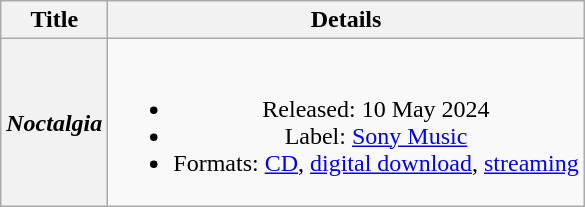<table class="wikitable plainrowheaders" style="text-align:center">
<tr>
<th scope="col">Title</th>
<th scope="col">Details</th>
</tr>
<tr>
<th scope="row"><em>Noctalgia</em></th>
<td><br><ul><li>Released: 10 May 2024</li><li>Label: <a href='#'>Sony Music</a></li><li>Formats: <a href='#'>CD</a>, <a href='#'>digital download</a>, <a href='#'>streaming</a></li></ul></td>
</tr>
</table>
